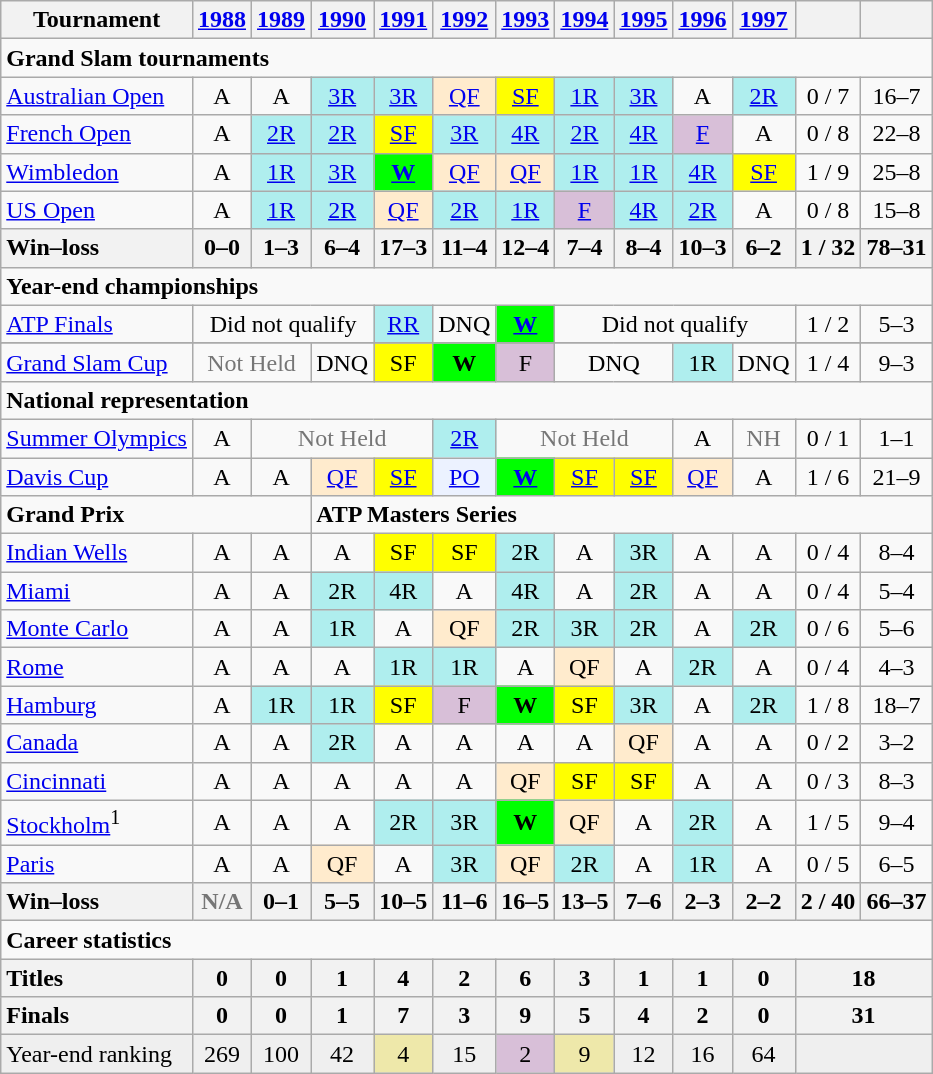<table class=wikitable style=text-align:center>
<tr>
<th>Tournament</th>
<th><a href='#'>1988</a></th>
<th><a href='#'>1989</a></th>
<th><a href='#'>1990</a></th>
<th><a href='#'>1991</a></th>
<th><a href='#'>1992</a></th>
<th><a href='#'>1993</a></th>
<th><a href='#'>1994</a></th>
<th><a href='#'>1995</a></th>
<th><a href='#'>1996</a></th>
<th><a href='#'>1997</a></th>
<th></th>
<th></th>
</tr>
<tr>
<td colspan=13 align=left><strong>Grand Slam tournaments</strong></td>
</tr>
<tr>
<td align=left><a href='#'>Australian Open</a></td>
<td>A</td>
<td>A</td>
<td bgcolor=afeeee><a href='#'>3R</a></td>
<td bgcolor=afeeee><a href='#'>3R</a></td>
<td bgcolor=ffebcd><a href='#'>QF</a></td>
<td bgcolor=yellow><a href='#'>SF</a></td>
<td bgcolor=afeeee><a href='#'>1R</a></td>
<td bgcolor=afeeee><a href='#'>3R</a></td>
<td>A</td>
<td bgcolor=afeeee><a href='#'>2R</a></td>
<td>0 / 7</td>
<td>16–7</td>
</tr>
<tr>
<td align=left><a href='#'>French Open</a></td>
<td>A</td>
<td bgcolor=afeeee><a href='#'>2R</a></td>
<td bgcolor=afeeee><a href='#'>2R</a></td>
<td bgcolor=yellow><a href='#'>SF</a></td>
<td bgcolor=afeeee><a href='#'>3R</a></td>
<td bgcolor=afeeee><a href='#'>4R</a></td>
<td bgcolor=afeeee><a href='#'>2R</a></td>
<td bgcolor=afeeee><a href='#'>4R</a></td>
<td bgcolor=D8BFD8><a href='#'>F</a></td>
<td>A</td>
<td>0 / 8</td>
<td>22–8</td>
</tr>
<tr>
<td align=left><a href='#'>Wimbledon</a></td>
<td>A</td>
<td bgcolor=afeeee><a href='#'>1R</a></td>
<td bgcolor=afeeee><a href='#'>3R</a></td>
<td bgcolor=lime><strong><a href='#'>W</a></strong></td>
<td bgcolor=ffebcd><a href='#'>QF</a></td>
<td bgcolor=ffebcd><a href='#'>QF</a></td>
<td bgcolor=afeeee><a href='#'>1R</a></td>
<td bgcolor=afeeee><a href='#'>1R</a></td>
<td bgcolor=afeeee><a href='#'>4R</a></td>
<td bgcolor=yellow><a href='#'>SF</a></td>
<td>1 / 9</td>
<td>25–8</td>
</tr>
<tr>
<td align=left><a href='#'>US Open</a></td>
<td>A</td>
<td bgcolor=afeeee><a href='#'>1R</a></td>
<td bgcolor=afeeee><a href='#'>2R</a></td>
<td bgcolor=ffebcd><a href='#'>QF</a></td>
<td bgcolor=afeeee><a href='#'>2R</a></td>
<td bgcolor=afeeee><a href='#'>1R</a></td>
<td bgcolor=D8BFD8><a href='#'>F</a></td>
<td bgcolor=afeeee><a href='#'>4R</a></td>
<td bgcolor=afeeee><a href='#'>2R</a></td>
<td>A</td>
<td>0 / 8</td>
<td>15–8</td>
</tr>
<tr>
<th style=text-align:left>Win–loss</th>
<th>0–0</th>
<th>1–3</th>
<th>6–4</th>
<th>17–3</th>
<th>11–4</th>
<th>12–4</th>
<th>7–4</th>
<th>8–4</th>
<th>10–3</th>
<th>6–2</th>
<th>1 / 32</th>
<th>78–31</th>
</tr>
<tr>
<td colspan=13 align=left><strong>Year-end championships</strong></td>
</tr>
<tr>
<td align=left><a href='#'>ATP Finals</a></td>
<td colspan=3>Did not qualify</td>
<td bgcolor=afeeee><a href='#'>RR</a></td>
<td>DNQ</td>
<td bgcolor=lime><strong><a href='#'>W</a></strong></td>
<td colspan=4>Did not qualify</td>
<td>1 / 2</td>
<td>5–3</td>
</tr>
<tr>
</tr>
<tr>
<td align=left><a href='#'>Grand Slam Cup</a></td>
<td colspan=2 style=color:#767676>Not Held</td>
<td>DNQ</td>
<td bgcolor=yellow>SF</td>
<td bgcolor=lime><strong>W</strong></td>
<td bgcolor=D8BFD8>F</td>
<td colspan=2>DNQ</td>
<td bgcolor=afeeee>1R</td>
<td>DNQ</td>
<td>1 / 4</td>
<td>9–3</td>
</tr>
<tr>
<td colspan=13 align=left><strong>National representation</strong></td>
</tr>
<tr>
<td align=left><a href='#'>Summer Olympics</a></td>
<td>A</td>
<td colspan=3 style=color:#767676>Not Held</td>
<td bgcolor=afeeee><a href='#'>2R</a></td>
<td colspan=3 style=color:#767676>Not Held</td>
<td>A</td>
<td style=color:#767676>NH</td>
<td>0 / 1</td>
<td>1–1</td>
</tr>
<tr>
<td align=left><a href='#'>Davis Cup</a></td>
<td>A</td>
<td>A</td>
<td bgcolor=ffebcd><a href='#'>QF</a></td>
<td bgcolor=yellow><a href='#'>SF</a></td>
<td bgcolor=ecf2ff><a href='#'>PO</a></td>
<td bgcolor=lime><strong><a href='#'>W</a></strong></td>
<td bgcolor=yellow><a href='#'>SF</a></td>
<td bgcolor=yellow><a href='#'>SF</a></td>
<td bgcolor=ffebcd><a href='#'>QF</a></td>
<td>A</td>
<td>1 / 6</td>
<td>21–9</td>
</tr>
<tr>
<td colspan=3 align=left><strong>Grand Prix</strong></td>
<td colspan=10 align=left><strong>ATP Masters Series</strong></td>
</tr>
<tr>
<td align=left><a href='#'>Indian Wells</a></td>
<td>A</td>
<td>A</td>
<td>A</td>
<td bgcolor=yellow>SF</td>
<td bgcolor=yellow>SF</td>
<td bgcolor=afeeee>2R</td>
<td>A</td>
<td bgcolor=afeeee>3R</td>
<td>A</td>
<td>A</td>
<td>0 / 4</td>
<td>8–4</td>
</tr>
<tr>
<td align=left><a href='#'>Miami</a></td>
<td>A</td>
<td>A</td>
<td bgcolor=afeeee>2R</td>
<td bgcolor=afeeee>4R</td>
<td>A</td>
<td bgcolor=afeeee>4R</td>
<td>A</td>
<td bgcolor=afeeee>2R</td>
<td>A</td>
<td>A</td>
<td>0 / 4</td>
<td>5–4</td>
</tr>
<tr>
<td align=left><a href='#'>Monte Carlo</a></td>
<td>A</td>
<td>A</td>
<td bgcolor=afeeee>1R</td>
<td>A</td>
<td bgcolor=ffebcd>QF</td>
<td bgcolor=afeeee>2R</td>
<td bgcolor=afeeee>3R</td>
<td bgcolor=afeeee>2R</td>
<td>A</td>
<td bgcolor=afeeee>2R</td>
<td>0 / 6</td>
<td>5–6</td>
</tr>
<tr>
<td align=left><a href='#'>Rome</a></td>
<td>A</td>
<td>A</td>
<td>A</td>
<td bgcolor=afeeee>1R</td>
<td bgcolor=afeeee>1R</td>
<td>A</td>
<td bgcolor=ffebcd>QF</td>
<td>A</td>
<td bgcolor=afeeee>2R</td>
<td>A</td>
<td>0 / 4</td>
<td>4–3</td>
</tr>
<tr>
<td align=left><a href='#'>Hamburg</a></td>
<td>A</td>
<td bgcolor=afeeee>1R</td>
<td bgcolor=afeeee>1R</td>
<td bgcolor=yellow>SF</td>
<td bgcolor=D8BFD8>F</td>
<td bgcolor=lime><strong>W</strong></td>
<td bgcolor=yellow>SF</td>
<td bgcolor=afeeee>3R</td>
<td>A</td>
<td bgcolor=afeeee>2R</td>
<td>1 / 8</td>
<td>18–7</td>
</tr>
<tr>
<td align=left><a href='#'>Canada</a></td>
<td>A</td>
<td>A</td>
<td bgcolor=afeeee>2R</td>
<td>A</td>
<td>A</td>
<td>A</td>
<td>A</td>
<td bgcolor=ffebcd>QF</td>
<td>A</td>
<td>A</td>
<td>0 / 2</td>
<td>3–2</td>
</tr>
<tr>
<td align=left><a href='#'>Cincinnati</a></td>
<td>A</td>
<td>A</td>
<td>A</td>
<td>A</td>
<td>A</td>
<td bgcolor=ffebcd>QF</td>
<td bgcolor=yellow>SF</td>
<td bgcolor=yellow>SF</td>
<td>A</td>
<td>A</td>
<td>0 / 3</td>
<td>8–3</td>
</tr>
<tr>
<td align=left><a href='#'>Stockholm</a><sup>1</sup></td>
<td>A</td>
<td>A</td>
<td>A</td>
<td bgcolor=afeeee>2R</td>
<td bgcolor=afeeee>3R</td>
<td bgcolor=lime><strong>W</strong></td>
<td bgcolor=ffebcd>QF</td>
<td>A</td>
<td bgcolor=afeeee>2R</td>
<td>A</td>
<td>1 / 5</td>
<td>9–4</td>
</tr>
<tr>
<td align=left><a href='#'>Paris</a></td>
<td>A</td>
<td>A</td>
<td bgcolor=ffebcd>QF</td>
<td>A</td>
<td bgcolor=afeeee>3R</td>
<td bgcolor=ffebcd>QF</td>
<td bgcolor=afeeee>2R</td>
<td>A</td>
<td bgcolor=afeeee>1R</td>
<td>A</td>
<td>0 / 5</td>
<td>6–5</td>
</tr>
<tr>
<th style=text-align:left>Win–loss</th>
<th colspan=1 style=color:#767676>N/A</th>
<th>0–1</th>
<th>5–5</th>
<th>10–5</th>
<th>11–6</th>
<th>16–5</th>
<th>13–5</th>
<th>7–6</th>
<th>2–3</th>
<th>2–2</th>
<th>2 / 40</th>
<th>66–37</th>
</tr>
<tr>
<td colspan=13 align=left><strong>Career statistics</strong></td>
</tr>
<tr>
<th style=text-align:left>Titles</th>
<th>0</th>
<th>0</th>
<th>1</th>
<th>4</th>
<th>2</th>
<th>6</th>
<th>3</th>
<th>1</th>
<th>1</th>
<th>0</th>
<th colspan=2>18</th>
</tr>
<tr>
<th style=text-align:left>Finals</th>
<th>0</th>
<th>0</th>
<th>1</th>
<th>7</th>
<th>3</th>
<th>9</th>
<th>5</th>
<th>4</th>
<th>2</th>
<th>0</th>
<th colspan=2>31</th>
</tr>
<tr bgcolor=efefef>
<td align=left>Year-end ranking</td>
<td>269</td>
<td>100</td>
<td>42</td>
<td bgcolor=EEE8AA>4</td>
<td>15</td>
<td bgcolor=D8BFD8>2</td>
<td bgcolor=EEE8AA>9</td>
<td>12</td>
<td>16</td>
<td>64</td>
<td colspan=2></td>
</tr>
</table>
